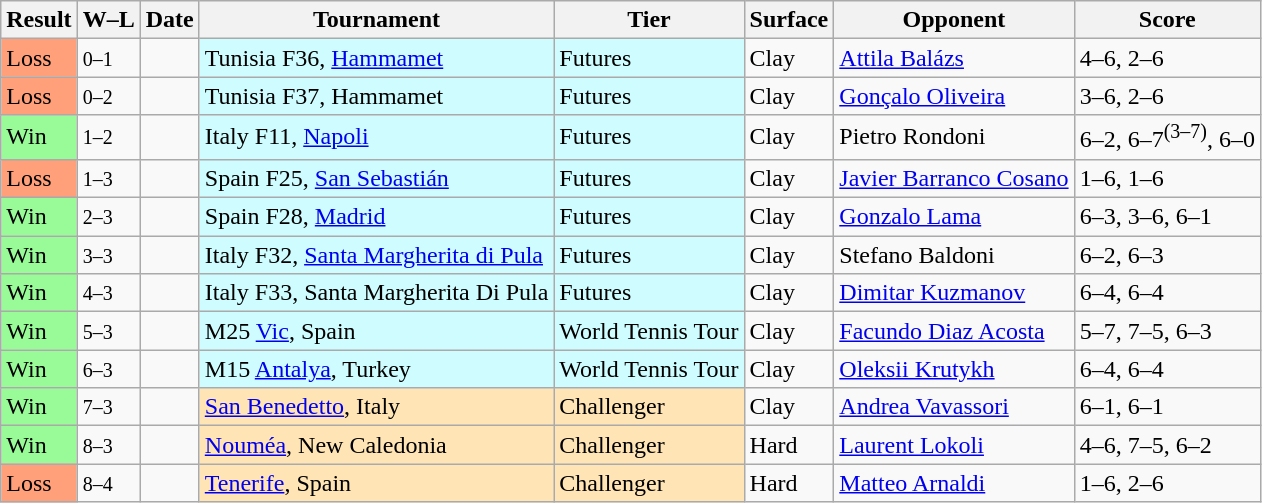<table class="sortable wikitable">
<tr>
<th>Result</th>
<th class="unsortable">W–L</th>
<th>Date</th>
<th>Tournament</th>
<th>Tier</th>
<th>Surface</th>
<th>Opponent</th>
<th class="unsortable">Score</th>
</tr>
<tr>
<td bgcolor=FFA07A>Loss</td>
<td><small>0–1</small></td>
<td></td>
<td style="background:#cffcff;">Tunisia F36, <a href='#'>Hammamet</a></td>
<td style="background:#cffcff;">Futures</td>
<td>Clay</td>
<td> <a href='#'>Attila Balázs</a></td>
<td>4–6, 2–6</td>
</tr>
<tr>
<td bgcolor=FFA07A>Loss</td>
<td><small>0–2</small></td>
<td></td>
<td style="background:#cffcff;">Tunisia F37, Hammamet</td>
<td style="background:#cffcff;">Futures</td>
<td>Clay</td>
<td> <a href='#'>Gonçalo Oliveira</a></td>
<td>3–6, 2–6</td>
</tr>
<tr>
<td bgcolor=98FB98>Win</td>
<td><small>1–2</small></td>
<td></td>
<td style="background:#cffcff;">Italy F11, <a href='#'>Napoli</a></td>
<td style="background:#cffcff;">Futures</td>
<td>Clay</td>
<td> Pietro Rondoni</td>
<td>6–2, 6–7<sup>(3–7)</sup>, 6–0</td>
</tr>
<tr>
<td bgcolor=FFA07A>Loss</td>
<td><small>1–3</small></td>
<td></td>
<td style="background:#cffcff;">Spain F25, <a href='#'>San Sebastián</a></td>
<td style="background:#cffcff;">Futures</td>
<td>Clay</td>
<td> <a href='#'>Javier Barranco Cosano</a></td>
<td>1–6, 1–6</td>
</tr>
<tr>
<td bgcolor=98FB98>Win</td>
<td><small>2–3</small></td>
<td></td>
<td style="background:#cffcff;">Spain F28, <a href='#'>Madrid</a></td>
<td style="background:#cffcff;">Futures</td>
<td>Clay</td>
<td> <a href='#'>Gonzalo Lama</a></td>
<td>6–3, 3–6, 6–1</td>
</tr>
<tr>
<td bgcolor=98FB98>Win</td>
<td><small>3–3</small></td>
<td></td>
<td style="background:#cffcff;">Italy F32, <a href='#'>Santa Margherita di Pula</a></td>
<td style="background:#cffcff;">Futures</td>
<td>Clay</td>
<td> Stefano Baldoni</td>
<td>6–2, 6–3</td>
</tr>
<tr>
<td bgcolor=98FB98>Win</td>
<td><small>4–3</small></td>
<td></td>
<td style="background:#cffcff;">Italy F33, Santa Margherita Di Pula</td>
<td style="background:#cffcff;">Futures</td>
<td>Clay</td>
<td> <a href='#'>Dimitar Kuzmanov</a></td>
<td>6–4, 6–4</td>
</tr>
<tr>
<td bgcolor=98FB98>Win</td>
<td><small>5–3</small></td>
<td></td>
<td style="background:#cffcff;">M25 <a href='#'>Vic</a>, Spain</td>
<td style="background:#cffcff;">World Tennis Tour</td>
<td>Clay</td>
<td> <a href='#'>Facundo Diaz Acosta</a></td>
<td>5–7, 7–5, 6–3</td>
</tr>
<tr>
<td bgcolor=98FB98>Win</td>
<td><small>6–3</small></td>
<td></td>
<td style="background:#cffcff;">M15 <a href='#'>Antalya</a>, Turkey</td>
<td style="background:#cffcff;">World Tennis Tour</td>
<td>Clay</td>
<td> <a href='#'>Oleksii Krutykh</a></td>
<td>6–4, 6–4</td>
</tr>
<tr>
<td bgcolor=98FB98>Win</td>
<td><small>7–3</small></td>
<td><a href='#'></a></td>
<td style="background:moccasin;"><a href='#'>San Benedetto</a>, Italy</td>
<td style="background:moccasin;">Challenger</td>
<td>Clay</td>
<td> <a href='#'>Andrea Vavassori</a></td>
<td>6–1, 6–1</td>
</tr>
<tr>
<td bgcolor=98FB98>Win</td>
<td><small>8–3</small></td>
<td><a href='#'></a></td>
<td style="background:moccasin;"><a href='#'>Nouméa</a>, New Caledonia</td>
<td style="background:moccasin;">Challenger</td>
<td>Hard</td>
<td> <a href='#'>Laurent Lokoli</a></td>
<td>4–6, 7–5, 6–2</td>
</tr>
<tr>
<td bgcolor=FFA07A>Loss</td>
<td><small>8–4</small></td>
<td><a href='#'></a></td>
<td style="background:moccasin;"><a href='#'>Tenerife</a>, Spain</td>
<td style="background:moccasin;">Challenger</td>
<td>Hard</td>
<td> <a href='#'>Matteo Arnaldi</a></td>
<td>1–6, 2–6</td>
</tr>
</table>
